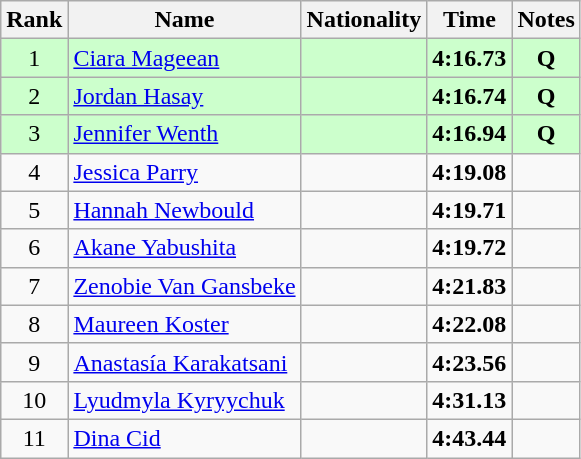<table class="wikitable sortable" style="text-align:center">
<tr>
<th>Rank</th>
<th>Name</th>
<th>Nationality</th>
<th>Time</th>
<th>Notes</th>
</tr>
<tr bgcolor=ccffcc>
<td>1</td>
<td align=left><a href='#'>Ciara Mageean</a></td>
<td align=left></td>
<td><strong>4:16.73</strong></td>
<td><strong>Q</strong></td>
</tr>
<tr bgcolor=ccffcc>
<td>2</td>
<td align=left><a href='#'>Jordan Hasay</a></td>
<td align=left></td>
<td><strong>4:16.74</strong></td>
<td><strong>Q</strong></td>
</tr>
<tr bgcolor=ccffcc>
<td>3</td>
<td align=left><a href='#'>Jennifer Wenth</a></td>
<td align=left></td>
<td><strong>4:16.94</strong></td>
<td><strong>Q</strong></td>
</tr>
<tr>
<td>4</td>
<td align=left><a href='#'>Jessica Parry</a></td>
<td align=left></td>
<td><strong>4:19.08</strong></td>
<td></td>
</tr>
<tr>
<td>5</td>
<td align=left><a href='#'>Hannah Newbould</a></td>
<td align=left></td>
<td><strong>4:19.71</strong></td>
<td></td>
</tr>
<tr>
<td>6</td>
<td align=left><a href='#'>Akane Yabushita</a></td>
<td align=left></td>
<td><strong>4:19.72</strong></td>
<td></td>
</tr>
<tr>
<td>7</td>
<td align=left><a href='#'>Zenobie Van Gansbeke</a></td>
<td align=left></td>
<td><strong>4:21.83</strong></td>
<td></td>
</tr>
<tr>
<td>8</td>
<td align=left><a href='#'>Maureen Koster</a></td>
<td align=left></td>
<td><strong>4:22.08</strong></td>
<td></td>
</tr>
<tr>
<td>9</td>
<td align=left><a href='#'>Anastasía Karakatsani</a></td>
<td align=left></td>
<td><strong>4:23.56</strong></td>
<td></td>
</tr>
<tr>
<td>10</td>
<td align=left><a href='#'>Lyudmyla Kyryychuk</a></td>
<td align=left></td>
<td><strong>4:31.13</strong></td>
<td></td>
</tr>
<tr>
<td>11</td>
<td align=left><a href='#'>Dina Cid</a></td>
<td align=left></td>
<td><strong>4:43.44</strong></td>
<td></td>
</tr>
</table>
